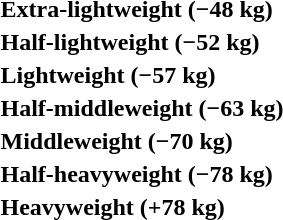<table>
<tr>
<th rowspan=2 style="text-align:left;">Extra-lightweight (−48 kg)</th>
<td rowspan=2></td>
<td rowspan=2></td>
<td></td>
</tr>
<tr>
<td></td>
</tr>
<tr>
<th rowspan=2 style="text-align:left;">Half-lightweight (−52 kg)</th>
<td rowspan=2></td>
<td rowspan=2></td>
<td></td>
</tr>
<tr>
<td></td>
</tr>
<tr>
<th rowspan=2 style="text-align:left;">Lightweight (−57 kg)</th>
<td rowspan=2></td>
<td rowspan=2></td>
<td></td>
</tr>
<tr>
<td></td>
</tr>
<tr>
<th rowspan=2 style="text-align:left;">Half-middleweight (−63 kg)</th>
<td rowspan=2></td>
<td rowspan=2></td>
<td></td>
</tr>
<tr>
<td></td>
</tr>
<tr>
<th rowspan=2 style="text-align:left;">Middleweight (−70 kg)</th>
<td rowspan=2></td>
<td rowspan=2></td>
<td></td>
</tr>
<tr>
<td></td>
</tr>
<tr>
<th rowspan=2 style="text-align:left;">Half-heavyweight (−78 kg)</th>
<td rowspan=2></td>
<td rowspan=2></td>
<td></td>
</tr>
<tr>
<td></td>
</tr>
<tr>
<th rowspan=2 style="text-align:left;">Heavyweight (+78 kg)</th>
<td rowspan=2></td>
<td rowspan=2></td>
<td></td>
</tr>
<tr>
<td></td>
</tr>
</table>
